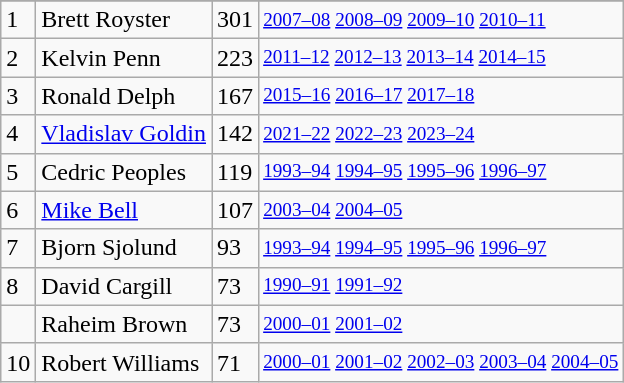<table class="wikitable">
<tr>
</tr>
<tr>
<td>1</td>
<td>Brett Royster</td>
<td>301</td>
<td style="font-size:80%;"><a href='#'>2007–08</a> <a href='#'>2008–09</a> <a href='#'>2009–10</a> <a href='#'>2010–11</a></td>
</tr>
<tr>
<td>2</td>
<td>Kelvin Penn</td>
<td>223</td>
<td style="font-size:80%;"><a href='#'>2011–12</a> <a href='#'>2012–13</a> <a href='#'>2013–14</a> <a href='#'>2014–15</a></td>
</tr>
<tr>
<td>3</td>
<td>Ronald Delph</td>
<td>167</td>
<td style="font-size:80%;"><a href='#'>2015–16</a> <a href='#'>2016–17</a> <a href='#'>2017–18</a></td>
</tr>
<tr>
<td>4</td>
<td><a href='#'>Vladislav Goldin</a></td>
<td>142</td>
<td style="font-size:80%;"><a href='#'>2021–22</a> <a href='#'>2022–23</a> <a href='#'>2023–24</a></td>
</tr>
<tr>
<td>5</td>
<td>Cedric Peoples</td>
<td>119</td>
<td style="font-size:80%;"><a href='#'>1993–94</a> <a href='#'>1994–95</a> <a href='#'>1995–96</a> <a href='#'>1996–97</a></td>
</tr>
<tr>
<td>6</td>
<td><a href='#'>Mike Bell</a></td>
<td>107</td>
<td style="font-size:80%;"><a href='#'>2003–04</a> <a href='#'>2004–05</a></td>
</tr>
<tr>
<td>7</td>
<td>Bjorn Sjolund</td>
<td>93</td>
<td style="font-size:80%;"><a href='#'>1993–94</a> <a href='#'>1994–95</a> <a href='#'>1995–96</a> <a href='#'>1996–97</a></td>
</tr>
<tr>
<td>8</td>
<td>David Cargill</td>
<td>73</td>
<td style="font-size:80%;"><a href='#'>1990–91</a> <a href='#'>1991–92</a></td>
</tr>
<tr>
<td></td>
<td>Raheim Brown</td>
<td>73</td>
<td style="font-size:80%;"><a href='#'>2000–01</a> <a href='#'>2001–02</a></td>
</tr>
<tr>
<td>10</td>
<td>Robert Williams</td>
<td>71</td>
<td style="font-size:80%;"><a href='#'>2000–01</a> <a href='#'>2001–02</a> <a href='#'>2002–03</a> <a href='#'>2003–04</a> <a href='#'>2004–05</a></td>
</tr>
</table>
